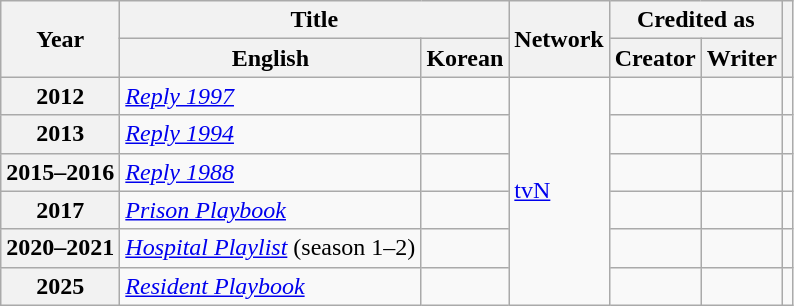<table class="wikitable sortable plainrowheaders">
<tr>
<th rowspan="2">Year</th>
<th colspan="2">Title</th>
<th rowspan="2">Network</th>
<th colspan="2">Credited as</th>
<th rowspan="2"></th>
</tr>
<tr>
<th>English</th>
<th>Korean</th>
<th>Creator</th>
<th>Writer</th>
</tr>
<tr>
<th scope="row">2012</th>
<td><em><a href='#'>Reply 1997</a></em></td>
<td></td>
<td rowspan="6"><a href='#'>tvN</a></td>
<td></td>
<td></td>
<td></td>
</tr>
<tr>
<th scope="row">2013</th>
<td><em><a href='#'>Reply 1994</a></em></td>
<td></td>
<td></td>
<td></td>
<td></td>
</tr>
<tr>
<th scope="row">2015–2016</th>
<td><em><a href='#'>Reply 1988</a></em></td>
<td></td>
<td></td>
<td></td>
<td></td>
</tr>
<tr>
<th scope="row">2017</th>
<td><em><a href='#'>Prison Playbook</a></em></td>
<td></td>
<td></td>
<td></td>
<td></td>
</tr>
<tr>
<th scope="row">2020–2021</th>
<td><em><a href='#'>Hospital Playlist</a></em> (season 1–2)</td>
<td></td>
<td></td>
<td></td>
<td></td>
</tr>
<tr>
<th scope="row">2025</th>
<td><em><a href='#'>Resident Playbook</a></em></td>
<td></td>
<td></td>
<td></td>
<td></td>
</tr>
</table>
